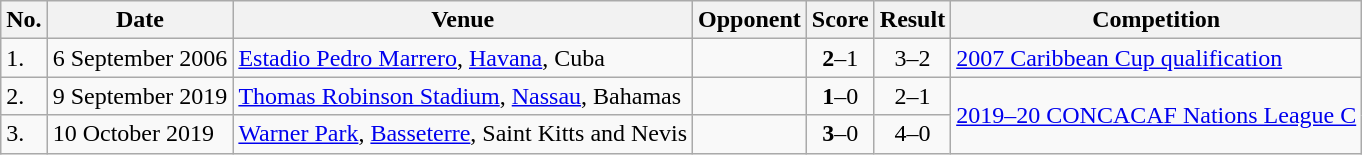<table class="wikitable plainrowheaders sortable">
<tr>
<th>No.</th>
<th>Date</th>
<th>Venue</th>
<th>Opponent</th>
<th>Score</th>
<th>Result</th>
<th>Competition</th>
</tr>
<tr>
<td>1.</td>
<td>6 September 2006</td>
<td><a href='#'>Estadio Pedro Marrero</a>, <a href='#'>Havana</a>, Cuba</td>
<td></td>
<td align=center><strong>2</strong>–1</td>
<td align=center>3–2</td>
<td><a href='#'>2007 Caribbean Cup qualification</a></td>
</tr>
<tr>
<td>2.</td>
<td>9 September 2019</td>
<td><a href='#'>Thomas Robinson Stadium</a>, <a href='#'>Nassau</a>, Bahamas</td>
<td></td>
<td align=center><strong>1</strong>–0</td>
<td align=center>2–1</td>
<td rowspan=2><a href='#'>2019–20 CONCACAF Nations League C</a></td>
</tr>
<tr>
<td>3.</td>
<td>10 October 2019</td>
<td><a href='#'>Warner Park</a>, <a href='#'>Basseterre</a>, Saint Kitts and Nevis</td>
<td></td>
<td align=center><strong>3</strong>–0</td>
<td align=center>4–0</td>
</tr>
</table>
